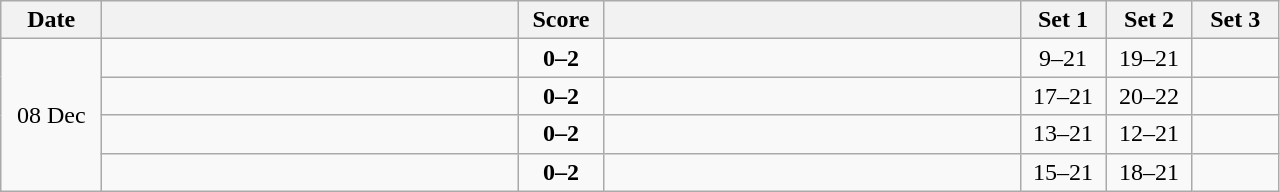<table class="wikitable" style="text-align: center;">
<tr>
<th width="60">Date</th>
<th align="right" width="270"></th>
<th width="50">Score</th>
<th align="left" width="270"></th>
<th width="50">Set 1</th>
<th width="50">Set 2</th>
<th width="50">Set 3</th>
</tr>
<tr>
<td rowspan=4>08 Dec</td>
<td align=left></td>
<td align=center><strong>0–2</strong></td>
<td align=left><strong></strong></td>
<td>9–21</td>
<td>19–21</td>
<td></td>
</tr>
<tr>
<td align=left></td>
<td align=center><strong>0–2</strong></td>
<td align=left><strong></strong></td>
<td>17–21</td>
<td>20–22</td>
<td></td>
</tr>
<tr>
<td align=left></td>
<td align=center><strong>0–2</strong></td>
<td align=left><strong></strong></td>
<td>13–21</td>
<td>12–21</td>
<td></td>
</tr>
<tr>
<td align=left></td>
<td align=center><strong>0–2</strong></td>
<td align=left><strong></strong></td>
<td>15–21</td>
<td>18–21</td>
<td></td>
</tr>
</table>
